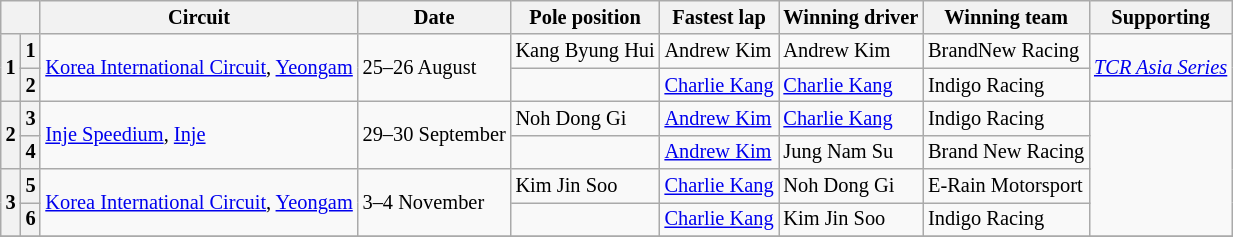<table class="wikitable" style="font-size: 85%;">
<tr>
<th colspan=2></th>
<th>Circuit</th>
<th>Date</th>
<th>Pole position</th>
<th>Fastest lap</th>
<th>Winning driver</th>
<th>Winning team</th>
<th>Supporting</th>
</tr>
<tr>
<th rowspan=2>1</th>
<th>1</th>
<td rowspan=2><a href='#'>Korea International Circuit</a>, <a href='#'>Yeongam</a></td>
<td rowspan=2>25–26 August</td>
<td> Kang Byung Hui</td>
<td> Andrew Kim</td>
<td> Andrew Kim</td>
<td>BrandNew Racing</td>
<td rowspan=2><em><a href='#'>TCR Asia Series</a></em></td>
</tr>
<tr>
<th>2</th>
<td></td>
<td> <a href='#'>Charlie Kang</a></td>
<td> <a href='#'>Charlie Kang</a></td>
<td>Indigo Racing</td>
</tr>
<tr>
<th rowspan=2>2</th>
<th>3</th>
<td rowspan=2><a href='#'>Inje Speedium</a>, <a href='#'>Inje</a></td>
<td rowspan=2>29–30 September</td>
<td> Noh Dong Gi</td>
<td> <a href='#'>Andrew Kim</a></td>
<td> <a href='#'>Charlie Kang</a></td>
<td>Indigo Racing</td>
<td rowspan=4></td>
</tr>
<tr>
<th>4</th>
<td></td>
<td> <a href='#'>Andrew Kim</a></td>
<td> Jung Nam Su</td>
<td>Brand New Racing</td>
</tr>
<tr>
<th rowspan=2>3</th>
<th>5</th>
<td rowspan=2><a href='#'>Korea International Circuit</a>, <a href='#'>Yeongam</a></td>
<td rowspan=2>3–4 November</td>
<td> Kim Jin Soo</td>
<td> <a href='#'>Charlie Kang</a></td>
<td> Noh Dong Gi</td>
<td>E-Rain Motorsport</td>
</tr>
<tr>
<th>6</th>
<td></td>
<td> <a href='#'>Charlie Kang</a></td>
<td> Kim Jin Soo</td>
<td>Indigo Racing</td>
</tr>
<tr>
</tr>
</table>
